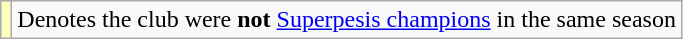<table class="wikitable plainrowheaders">
<tr>
<th scope="row" style="text-align:center; background:#ffb"></th>
<td>Denotes the club were <strong>not</strong> <a href='#'>Superpesis champions</a> in the same season</td>
</tr>
</table>
